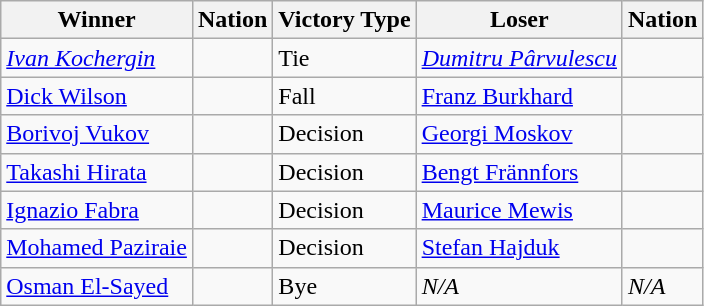<table class="wikitable sortable" style="text-align:left;">
<tr>
<th>Winner</th>
<th>Nation</th>
<th>Victory Type</th>
<th>Loser</th>
<th>Nation</th>
</tr>
<tr>
<td><em><a href='#'>Ivan Kochergin</a></em></td>
<td><em></em></td>
<td>Tie</td>
<td><em><a href='#'>Dumitru Pârvulescu</a></em></td>
<td><em></em></td>
</tr>
<tr>
<td><a href='#'>Dick Wilson</a></td>
<td></td>
<td>Fall</td>
<td><a href='#'>Franz Burkhard</a></td>
<td></td>
</tr>
<tr>
<td><a href='#'>Borivoj Vukov</a></td>
<td></td>
<td>Decision</td>
<td><a href='#'>Georgi Moskov</a></td>
<td></td>
</tr>
<tr>
<td><a href='#'>Takashi Hirata</a></td>
<td></td>
<td>Decision</td>
<td><a href='#'>Bengt Frännfors</a></td>
<td></td>
</tr>
<tr>
<td><a href='#'>Ignazio Fabra</a></td>
<td></td>
<td>Decision</td>
<td><a href='#'>Maurice Mewis</a></td>
<td></td>
</tr>
<tr>
<td><a href='#'>Mohamed Paziraie</a></td>
<td></td>
<td>Decision</td>
<td><a href='#'>Stefan Hajduk</a></td>
<td></td>
</tr>
<tr>
<td><a href='#'>Osman El-Sayed</a></td>
<td></td>
<td>Bye</td>
<td><em>N/A</em></td>
<td><em>N/A</em></td>
</tr>
</table>
